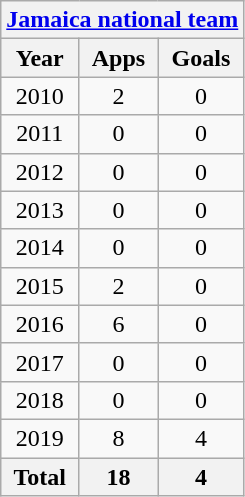<table class="wikitable" style="text-align:center">
<tr>
<th colspan=3><a href='#'>Jamaica national team</a></th>
</tr>
<tr>
<th>Year</th>
<th>Apps</th>
<th>Goals</th>
</tr>
<tr>
<td>2010</td>
<td>2</td>
<td>0</td>
</tr>
<tr>
<td>2011</td>
<td>0</td>
<td>0</td>
</tr>
<tr>
<td>2012</td>
<td>0</td>
<td>0</td>
</tr>
<tr>
<td>2013</td>
<td>0</td>
<td>0</td>
</tr>
<tr>
<td>2014</td>
<td>0</td>
<td>0</td>
</tr>
<tr>
<td>2015</td>
<td>2</td>
<td>0</td>
</tr>
<tr>
<td>2016</td>
<td>6</td>
<td>0</td>
</tr>
<tr>
<td>2017</td>
<td>0</td>
<td>0</td>
</tr>
<tr>
<td>2018</td>
<td>0</td>
<td>0</td>
</tr>
<tr>
<td>2019</td>
<td>8</td>
<td>4</td>
</tr>
<tr>
<th>Total</th>
<th>18</th>
<th>4</th>
</tr>
</table>
